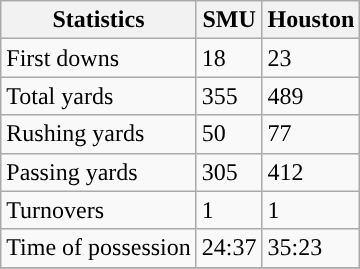<table class="wikitable">
<tr>
<th>Statistics</th>
<th>SMU</th>
<th>Houston</th>
</tr>
<tr>
<td>First downs</td>
<td>18</td>
<td>23</td>
</tr>
<tr>
<td>Total yards</td>
<td>355</td>
<td>489</td>
</tr>
<tr>
<td>Rushing yards</td>
<td>50</td>
<td>77</td>
</tr>
<tr>
<td>Passing yards</td>
<td>305</td>
<td>412</td>
</tr>
<tr>
<td>Turnovers</td>
<td>1</td>
<td>1</td>
</tr>
<tr>
<td>Time of possession</td>
<td>24:37</td>
<td>35:23</td>
</tr>
<tr>
</tr>
</table>
